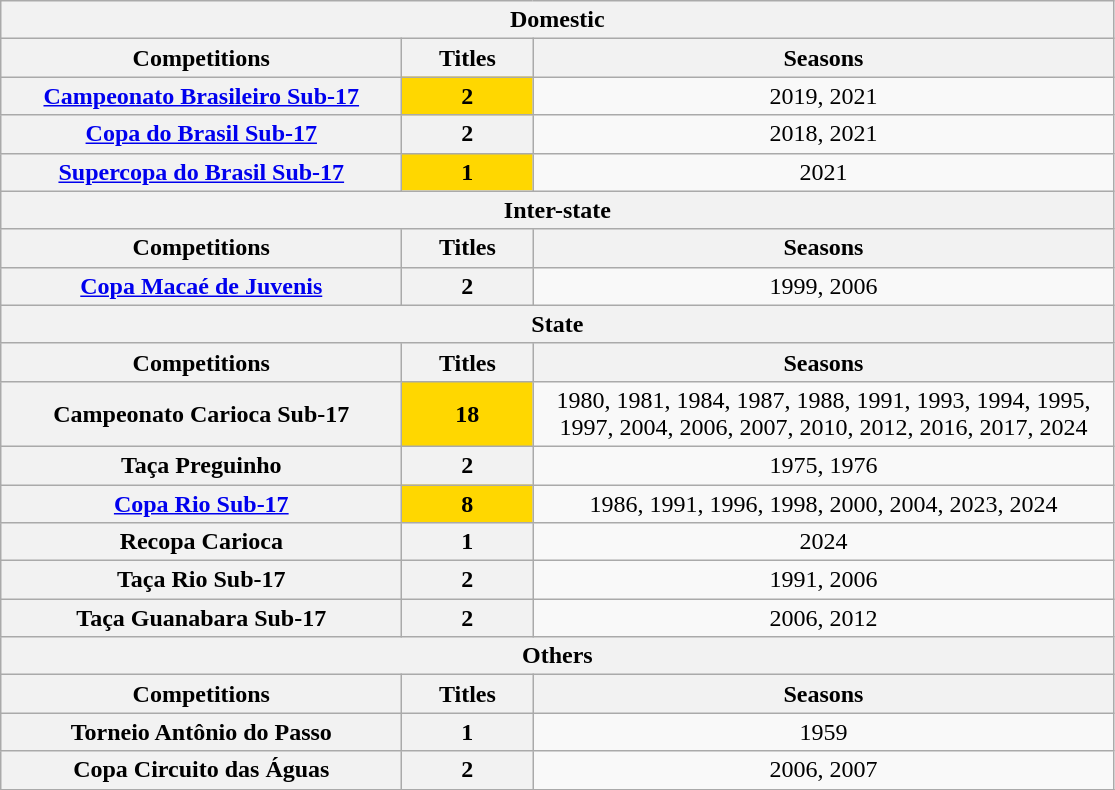<table class="wikitable">
<tr>
<th colspan="3">Domestic</th>
</tr>
<tr>
<th style="width:260px">Competitions</th>
<th style="width:80px">Titles</th>
<th style="width:380px">Seasons</th>
</tr>
<tr>
<th style="text-align:center"><a href='#'>Campeonato Brasileiro Sub-17</a></th>
<td bgcolor="gold" style="text-align:center"><strong>2</strong></td>
<td style="text-align:center">2019, 2021</td>
</tr>
<tr>
<th style="text-align:center"><a href='#'>Copa do Brasil Sub-17</a></th>
<th>2</th>
<td style="text-align:center">2018, 2021</td>
</tr>
<tr>
<th style="text-align:center"><a href='#'>Supercopa do Brasil Sub-17</a></th>
<td bgcolor="gold" style="text-align:center"><strong>1</strong></td>
<td style="text-align:center">2021</td>
</tr>
<tr>
<th colspan="3">Inter-state</th>
</tr>
<tr>
<th style="width:260px">Competitions</th>
<th style="width:80px">Titles</th>
<th style="width:380px">Seasons</th>
</tr>
<tr>
<th style="text-align:center"><a href='#'>Copa Macaé de Juvenis</a></th>
<th>2</th>
<td style="text-align:center">1999, 2006</td>
</tr>
<tr>
<th colspan="3">State</th>
</tr>
<tr>
<th style="width:260px">Competitions</th>
<th style="width:80px">Titles</th>
<th style="width:380px">Seasons</th>
</tr>
<tr>
<th style="text-align:center">Campeonato Carioca Sub-17</th>
<td bgcolor="gold" style="text-align:center"><strong>18</strong></td>
<td style="text-align:center">1980, 1981, 1984, 1987, 1988, 1991, 1993, 1994, 1995, 1997, 2004, 2006, 2007, 2010, 2012, 2016, 2017, 2024</td>
</tr>
<tr>
<th style="text-align:center">Taça Preguinho</th>
<th>2</th>
<td style="text-align:center">1975, 1976</td>
</tr>
<tr>
<th style="text-align:center"><a href='#'>Copa Rio Sub-17</a></th>
<td bgcolor="gold" style="text-align:center"><strong>8</strong></td>
<td style="text-align:center">1986, 1991, 1996, 1998, 2000, 2004, 2023, 2024</td>
</tr>
<tr>
<th style="text-align:center">Recopa Carioca</th>
<th>1</th>
<td style="text-align:center">2024</td>
</tr>
<tr>
<th style="text-align:center">Taça Rio Sub-17</th>
<th>2</th>
<td style="text-align:center">1991, 2006</td>
</tr>
<tr>
<th style="text-align:center">Taça Guanabara Sub-17</th>
<th>2</th>
<td style="text-align:center">2006, 2012</td>
</tr>
<tr>
<th colspan="3">Others</th>
</tr>
<tr>
<th style="width:260px">Competitions</th>
<th style="width:80px">Titles</th>
<th style="width:380px">Seasons</th>
</tr>
<tr>
<th style="text-align:center">Torneio Antônio do Passo</th>
<th>1</th>
<td style="text-align:center">1959</td>
</tr>
<tr>
<th style="text-align:center">Copa Circuito das Águas</th>
<th>2</th>
<td style="text-align:center">2006, 2007</td>
</tr>
<tr>
</tr>
</table>
